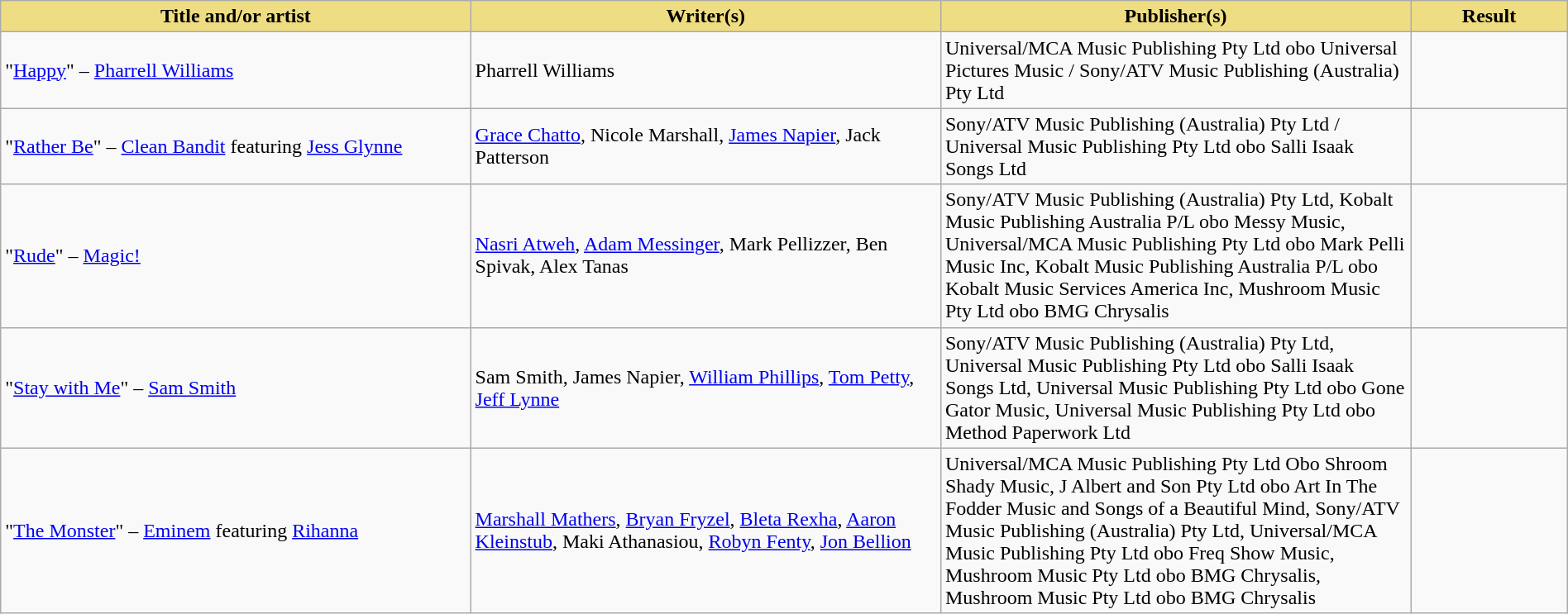<table class="wikitable" width=100%>
<tr>
<th style="width:30%;background:#EEDD82;">Title and/or artist</th>
<th style="width:30%;background:#EEDD82;">Writer(s)</th>
<th style="width:30%;background:#EEDD82;">Publisher(s)</th>
<th style="width:10%;background:#EEDD82;">Result</th>
</tr>
<tr>
<td>"<a href='#'>Happy</a>" – <a href='#'>Pharrell Williams</a></td>
<td>Pharrell Williams</td>
<td>Universal/MCA Music Publishing Pty Ltd obo Universal Pictures Music / Sony/ATV Music Publishing (Australia) Pty Ltd</td>
<td></td>
</tr>
<tr>
<td>"<a href='#'>Rather Be</a>" – <a href='#'>Clean Bandit</a> featuring <a href='#'>Jess Glynne</a></td>
<td><a href='#'>Grace Chatto</a>, Nicole Marshall, <a href='#'>James Napier</a>, Jack Patterson</td>
<td>Sony/ATV Music Publishing (Australia) Pty Ltd / Universal Music Publishing Pty Ltd obo Salli Isaak Songs Ltd</td>
<td></td>
</tr>
<tr>
<td>"<a href='#'>Rude</a>" – <a href='#'>Magic!</a></td>
<td><a href='#'>Nasri Atweh</a>, <a href='#'>Adam Messinger</a>, Mark Pellizzer, Ben Spivak, Alex Tanas</td>
<td>Sony/ATV Music Publishing (Australia) Pty Ltd, Kobalt Music Publishing Australia P/L obo Messy Music, Universal/MCA Music Publishing Pty Ltd obo Mark Pelli Music Inc, Kobalt Music Publishing Australia P/L obo Kobalt Music Services America Inc, Mushroom Music Pty Ltd obo BMG Chrysalis</td>
<td></td>
</tr>
<tr>
<td>"<a href='#'>Stay with Me</a>" – <a href='#'>Sam Smith</a></td>
<td>Sam Smith, James Napier, <a href='#'>William Phillips</a>, <a href='#'>Tom Petty</a>, <a href='#'>Jeff Lynne</a></td>
<td>Sony/ATV Music Publishing (Australia) Pty Ltd, Universal Music Publishing Pty Ltd obo Salli Isaak Songs Ltd, Universal Music Publishing Pty Ltd obo Gone Gator Music, Universal Music Publishing Pty Ltd obo Method Paperwork Ltd</td>
<td></td>
</tr>
<tr>
<td>"<a href='#'>The Monster</a>" – <a href='#'>Eminem</a> featuring <a href='#'>Rihanna</a></td>
<td><a href='#'>Marshall Mathers</a>, <a href='#'>Bryan Fryzel</a>, <a href='#'>Bleta Rexha</a>, <a href='#'>Aaron Kleinstub</a>, Maki Athanasiou, <a href='#'>Robyn Fenty</a>, <a href='#'>Jon Bellion</a></td>
<td>Universal/MCA Music Publishing Pty Ltd Obo Shroom Shady Music, J Albert and Son Pty Ltd obo Art In The Fodder Music and Songs of a Beautiful Mind, Sony/ATV Music Publishing (Australia) Pty Ltd, Universal/MCA Music Publishing Pty Ltd obo Freq Show Music, Mushroom Music Pty Ltd obo BMG Chrysalis, Mushroom Music Pty Ltd obo BMG Chrysalis</td>
<td></td>
</tr>
</table>
